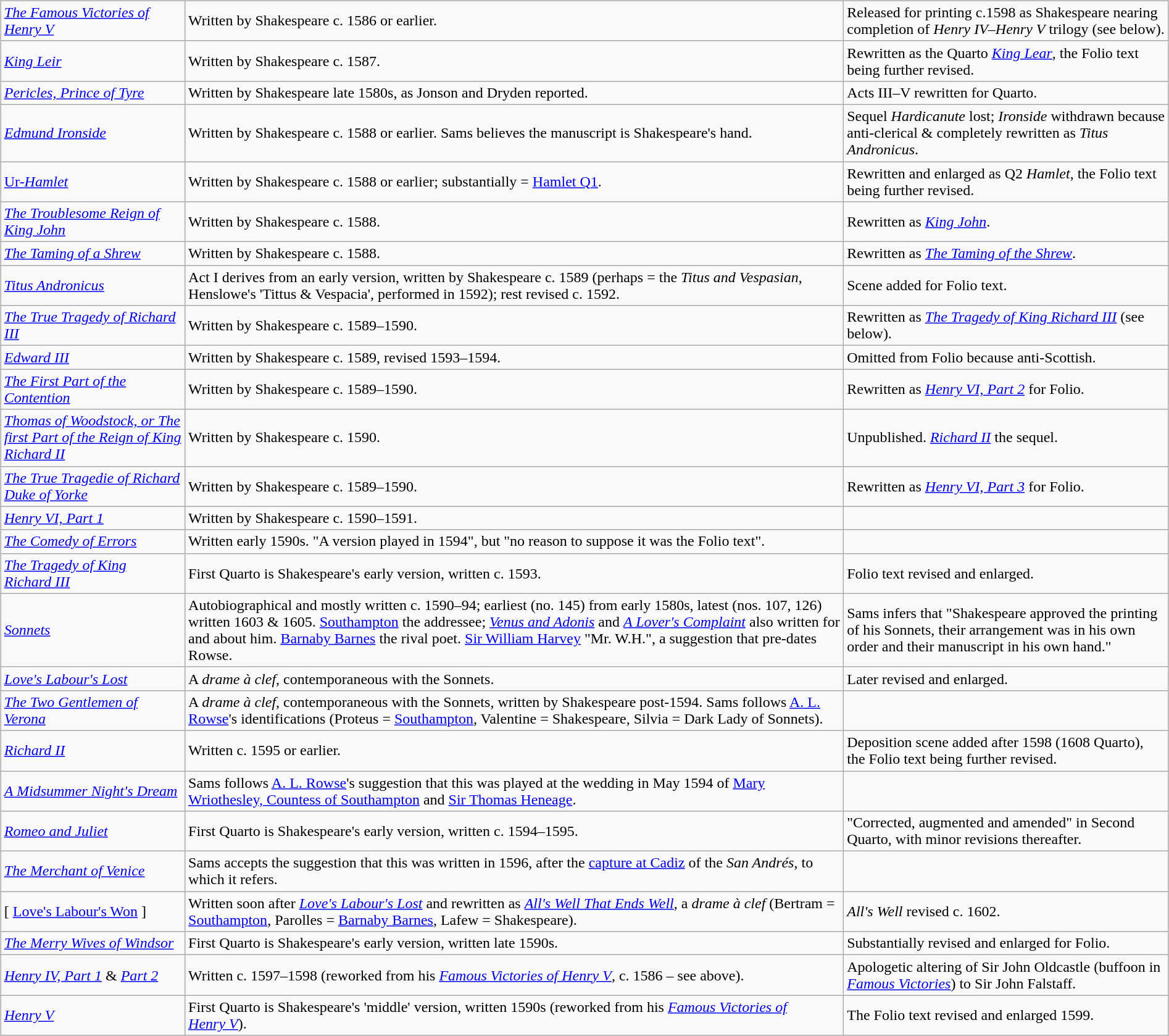<table class="wikitable"  style="float:right; margin:1px; 0 1em 1em;">
<tr>
<td><em><a href='#'>The Famous Victories of Henry V</a></em></td>
<td>Written by Shakespeare c. 1586 or earlier.</td>
<td>Released for printing c.1598 as Shakespeare nearing completion of <em>Henry IV–Henry V</em> trilogy (see below).</td>
</tr>
<tr>
<td><em><a href='#'>King Leir</a></em></td>
<td>Written by Shakespeare c. 1587.</td>
<td>Rewritten as the Quarto <em><a href='#'>King Lear</a></em>, the Folio text being further revised.</td>
</tr>
<tr>
<td><em><a href='#'>Pericles, Prince of Tyre</a></em></td>
<td>Written by Shakespeare late 1580s, as Jonson and Dryden reported.</td>
<td>Acts III–V rewritten for Quarto.</td>
</tr>
<tr>
<td><a href='#'><em>Edmund Ironside</em></a></td>
<td>Written by Shakespeare c. 1588 or earlier. Sams believes the manuscript is Shakespeare's hand.</td>
<td>Sequel <em>Hardicanute</em> lost; <em>Ironside</em> withdrawn because anti-clerical & completely rewritten as <em>Titus Andronicus</em>.</td>
</tr>
<tr>
<td><a href='#'>Ur-<em>Hamlet</em></a></td>
<td>Written by Shakespeare c. 1588 or earlier; substantially = <a href='#'>Hamlet Q1</a>.</td>
<td>Rewritten and enlarged as Q2 <em>Hamlet</em>, the Folio text being further revised.</td>
</tr>
<tr>
<td><em><a href='#'>The Troublesome Reign of King John</a></em></td>
<td>Written by Shakespeare c. 1588.</td>
<td>Rewritten as <em><a href='#'>King John</a></em>.</td>
</tr>
<tr>
<td><em><a href='#'>The Taming of a Shrew</a></em></td>
<td>Written by Shakespeare c. 1588.</td>
<td>Rewritten as <em><a href='#'>The Taming of the Shrew</a></em>.</td>
</tr>
<tr>
<td><em><a href='#'>Titus Andronicus</a></em></td>
<td>Act I derives from an early version, written by Shakespeare c. 1589 (perhaps = the <em>Titus and Vespasian</em>, Henslowe's 'Tittus & Vespacia', performed in 1592); rest revised c. 1592.</td>
<td>Scene added for Folio text.</td>
</tr>
<tr>
<td><em><a href='#'>The True Tragedy of Richard III</a></em></td>
<td>Written by Shakespeare c. 1589–1590.</td>
<td>Rewritten as <a href='#'><em>The Tragedy of King Richard III</em></a> (see below).</td>
</tr>
<tr>
<td><a href='#'><em>Edward III</em></a></td>
<td>Written by Shakespeare c. 1589, revised 1593–1594.</td>
<td>Omitted from Folio because anti-Scottish.</td>
</tr>
<tr>
<td><a href='#'><em>The First Part of the Contention</em></a></td>
<td>Written by Shakespeare c. 1589–1590.</td>
<td>Rewritten as <em><a href='#'>Henry VI, Part 2</a></em> for Folio.</td>
</tr>
<tr>
<td><a href='#'><em>Thomas of Woodstock, or The first Part of the Reign of King Richard II</em></a></td>
<td>Written by Shakespeare c. 1590.</td>
<td>Unpublished. <a href='#'><em>Richard II</em></a> the sequel.</td>
</tr>
<tr>
<td><a href='#'><em>The True Tragedie of Richard Duke of Yorke</em></a></td>
<td>Written by Shakespeare c. 1589–1590.</td>
<td>Rewritten as <em><a href='#'>Henry VI, Part 3</a></em> for Folio.</td>
</tr>
<tr>
<td><em><a href='#'>Henry VI, Part 1</a></em></td>
<td>Written by Shakespeare c. 1590–1591.</td>
<td></td>
</tr>
<tr>
<td><em><a href='#'>The Comedy of Errors</a></em></td>
<td>Written early 1590s. "A version played in 1594", but "no reason to suppose it was the Folio text".</td>
<td></td>
</tr>
<tr>
<td><a href='#'><em>The Tragedy of King Richard III</em></a></td>
<td>First Quarto is Shakespeare's early version, written c. 1593.</td>
<td>Folio text revised and enlarged.</td>
</tr>
<tr>
<td><em><a href='#'>Sonnets</a></em></td>
<td>Autobiographical and mostly written c. 1590–94; earliest (no. 145) from early 1580s, latest (nos. 107, 126) written 1603 & 1605. <a href='#'>Southampton</a> the addressee; <a href='#'><em>Venus and Adonis</em></a> and <em><a href='#'>A Lover's Complaint</a></em> also written for and about him. <a href='#'>Barnaby Barnes</a> the rival poet. <a href='#'>Sir William Harvey</a> "Mr. W.H.", a suggestion that pre-dates Rowse.</td>
<td>Sams infers that "Shakespeare approved the printing of his Sonnets, their arrangement was in his own order and their manuscript in his own hand."</td>
</tr>
<tr>
<td><em><a href='#'>Love's Labour's Lost</a></em></td>
<td>A <em>drame à clef</em>, contemporaneous with the Sonnets.</td>
<td>Later revised and enlarged.</td>
</tr>
<tr>
<td><em><a href='#'>The Two Gentlemen of Verona</a></em></td>
<td>A <em>drame à clef</em>, contemporaneous with the Sonnets, written by Shakespeare post-1594. Sams follows <a href='#'>A. L. Rowse</a>'s identifications (Proteus = <a href='#'>Southampton</a>, Valentine = Shakespeare, Silvia = Dark Lady of Sonnets).</td>
<td></td>
</tr>
<tr>
<td><a href='#'><em>Richard II</em></a></td>
<td>Written c. 1595 or earlier.</td>
<td>Deposition scene added after 1598 (1608 Quarto), the Folio text being further revised.</td>
</tr>
<tr>
<td><em><a href='#'>A Midsummer Night's Dream</a></em></td>
<td>Sams follows <a href='#'>A. L. Rowse</a>'s suggestion that this was played at the wedding in May 1594 of <a href='#'>Mary Wriothesley, Countess of Southampton</a> and <a href='#'>Sir Thomas Heneage</a>.</td>
<td></td>
</tr>
<tr>
<td><em><a href='#'>Romeo and Juliet</a></em></td>
<td>First Quarto is Shakespeare's early version, written c. 1594–1595.</td>
<td>"Corrected, augmented and amended" in Second Quarto, with minor revisions thereafter.</td>
</tr>
<tr>
<td><em><a href='#'>The Merchant of Venice</a></em></td>
<td>Sams accepts the suggestion that this was written in 1596, after the <a href='#'>capture at Cadiz</a> of the <em>San Andrés</em>, to which it refers.</td>
<td></td>
</tr>
<tr>
<td>[ <a href='#'>Love's Labour's Won</a> ]</td>
<td>Written soon after <em><a href='#'>Love's Labour's Lost</a></em> and rewritten as <em><a href='#'>All's Well That Ends Well</a></em>, a <em>drame à clef</em> (Bertram = <a href='#'>Southampton</a>, Parolles = <a href='#'>Barnaby Barnes</a>, Lafew = Shakespeare).</td>
<td><em>All's Well</em> revised c. 1602.</td>
</tr>
<tr>
<td><em><a href='#'>The Merry Wives of Windsor</a></em></td>
<td>First Quarto is Shakespeare's early version, written late 1590s.</td>
<td>Substantially revised and enlarged for Folio.</td>
</tr>
<tr>
<td><em><a href='#'>Henry IV, Part 1</a></em> & <a href='#'><em>Part 2</em></a></td>
<td>Written c. 1597–1598 (reworked from his <a href='#'><em>Famous Victories of Henry V</em></a>, c. 1586 – see above).</td>
<td>Apologetic altering of Sir John Oldcastle (buffoon in <a href='#'><em>Famous Victories</em></a>) to Sir John Falstaff.</td>
</tr>
<tr>
<td><a href='#'><em>Henry V</em></a></td>
<td>First Quarto is Shakespeare's 'middle' version, written 1590s (reworked from his <a href='#'><em>Famous Victories of Henry V</em></a>).</td>
<td>The Folio text revised and enlarged 1599.</td>
</tr>
</table>
